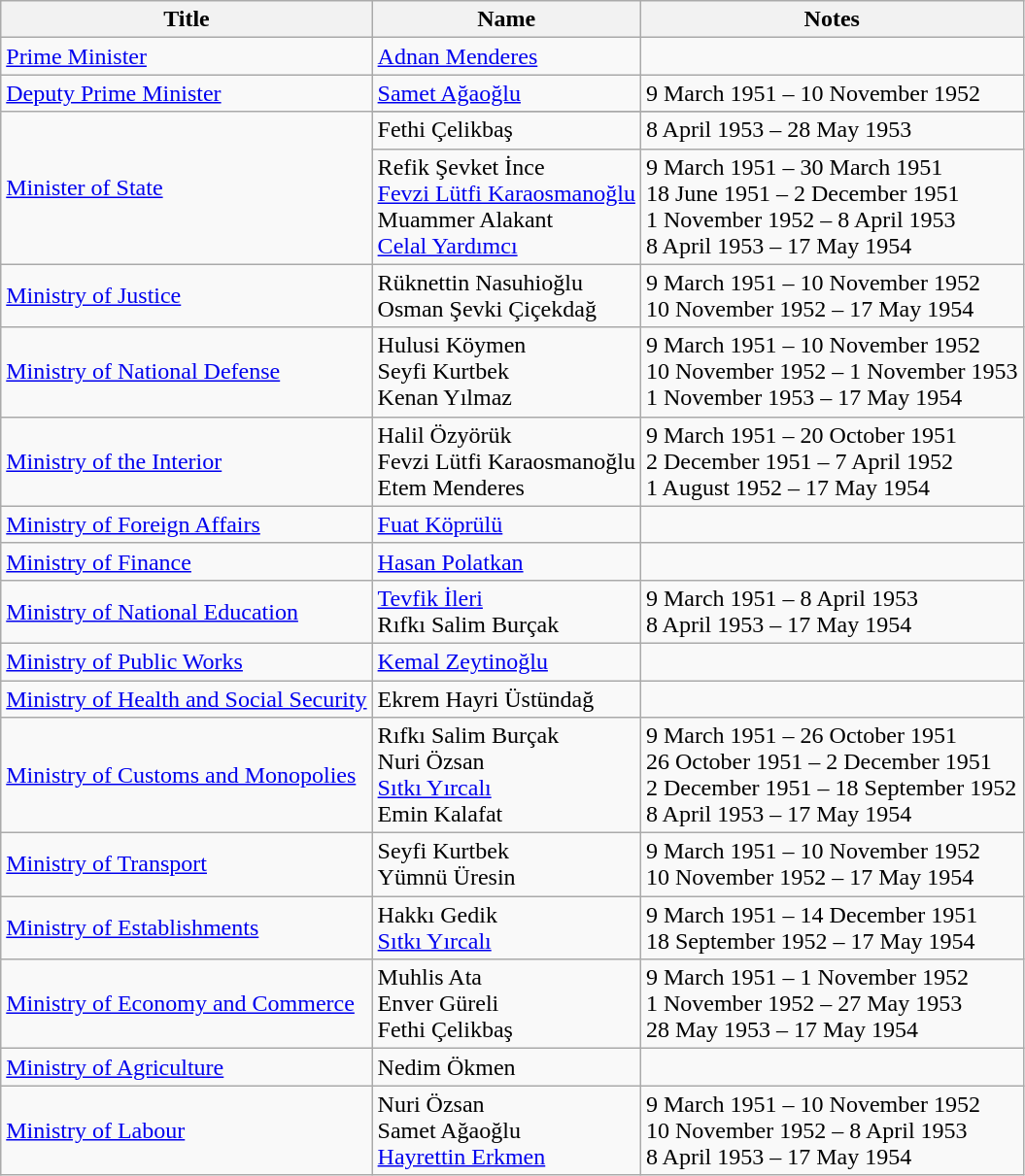<table class="wikitable">
<tr>
<th>Title</th>
<th>Name</th>
<th>Notes</th>
</tr>
<tr>
<td><a href='#'>Prime Minister</a></td>
<td><a href='#'>Adnan Menderes</a></td>
<td></td>
</tr>
<tr>
<td><a href='#'>Deputy Prime Minister</a></td>
<td><a href='#'>Samet Ağaoğlu</a></td>
<td>9 March 1951 – 10 November 1952</td>
</tr>
<tr>
<td rowspan="3" style="text-align:left;"><a href='#'>Minister of State</a></td>
</tr>
<tr>
<td>Fethi Çelikbaş</td>
<td>8 April 1953 – 28 May 1953</td>
</tr>
<tr>
<td>Refik Şevket İnce<br><a href='#'>Fevzi Lütfi Karaosmanoğlu</a><br>Muammer Alakant<br><a href='#'>Celal Yardımcı</a></td>
<td>9 March 1951 – 30 March 1951<br>18 June 1951 – 2 December 1951<br>1 November 1952 – 8 April 1953<br>8 April 1953 – 17 May 1954</td>
</tr>
<tr>
<td><a href='#'>Ministry of Justice</a></td>
<td>Rüknettin Nasuhioğlu<br>Osman Şevki Çiçekdağ</td>
<td>9 March 1951 – 10 November 1952<br>10 November 1952 – 17 May 1954</td>
</tr>
<tr>
<td><a href='#'>Ministry of National Defense</a></td>
<td>Hulusi Köymen<br>Seyfi Kurtbek<br>Kenan Yılmaz</td>
<td>9 March 1951 – 10 November 1952<br>10 November 1952 – 1 November 1953<br>1 November 1953 – 17 May 1954</td>
</tr>
<tr>
<td><a href='#'>Ministry of the Interior</a></td>
<td>Halil Özyörük<br>Fevzi Lütfi Karaosmanoğlu<br>Etem Menderes</td>
<td>9 March 1951 – 20 October 1951<br>2 December 1951 – 7 April 1952<br>1 August 1952 – 17 May 1954</td>
</tr>
<tr>
<td><a href='#'>Ministry of Foreign Affairs</a></td>
<td><a href='#'>Fuat Köprülü</a></td>
<td></td>
</tr>
<tr>
<td><a href='#'>Ministry of Finance</a></td>
<td><a href='#'>Hasan Polatkan</a></td>
<td></td>
</tr>
<tr>
<td><a href='#'>Ministry of National Education</a></td>
<td><a href='#'>Tevfik İleri</a><br>Rıfkı Salim Burçak</td>
<td>9 March 1951 – 8 April 1953<br>8 April 1953 – 17 May 1954</td>
</tr>
<tr>
<td><a href='#'>Ministry of Public Works</a></td>
<td><a href='#'>Kemal Zeytinoğlu</a></td>
<td></td>
</tr>
<tr>
<td><a href='#'>Ministry of Health and Social Security</a></td>
<td>Ekrem Hayri Üstündağ</td>
<td></td>
</tr>
<tr>
<td><a href='#'>Ministry of Customs and Monopolies</a></td>
<td>Rıfkı Salim Burçak<br>Nuri Özsan<br><a href='#'>Sıtkı Yırcalı</a><br>Emin Kalafat</td>
<td>9 March 1951 – 26 October 1951<br>26 October 1951 – 2 December 1951<br>2 December 1951 – 18 September 1952<br>8 April 1953 – 17 May 1954</td>
</tr>
<tr>
<td><a href='#'>Ministry of Transport</a></td>
<td>Seyfi Kurtbek<br>Yümnü Üresin</td>
<td>9 March 1951 – 10 November 1952<br>10 November 1952 – 17 May 1954</td>
</tr>
<tr>
<td><a href='#'>Ministry of Establishments</a></td>
<td>Hakkı Gedik<br><a href='#'>Sıtkı Yırcalı</a></td>
<td>9 March 1951 – 14 December 1951<br>18 September 1952 – 17 May 1954</td>
</tr>
<tr>
<td><a href='#'>Ministry of Economy and Commerce</a></td>
<td>Muhlis Ata<br>Enver Güreli<br>Fethi Çelikbaş</td>
<td>9 March 1951 – 1 November 1952<br>1 November 1952 – 27 May 1953<br>28 May 1953 – 17 May 1954</td>
</tr>
<tr>
<td><a href='#'>Ministry of Agriculture</a></td>
<td>Nedim Ökmen</td>
<td></td>
</tr>
<tr>
<td><a href='#'>Ministry of Labour</a></td>
<td>Nuri Özsan<br>Samet Ağaoğlu<br><a href='#'>Hayrettin Erkmen</a></td>
<td>9 March 1951 – 10 November 1952<br>10 November 1952 – 8 April 1953<br>8 April 1953 – 17 May 1954</td>
</tr>
</table>
